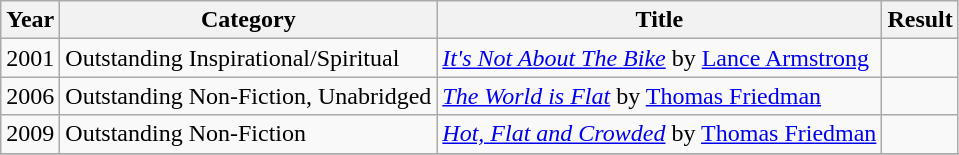<table class="wikitable">
<tr>
<th>Year</th>
<th>Category</th>
<th>Title</th>
<th>Result</th>
</tr>
<tr>
<td>2001</td>
<td>Outstanding Inspirational/Spiritual</td>
<td><a href='#'><em>It's Not About The Bike</em></a> by <a href='#'>Lance Armstrong</a></td>
<td></td>
</tr>
<tr>
<td>2006</td>
<td>Outstanding Non-Fiction, Unabridged</td>
<td><a href='#'><em>The World is Flat</em></a> by <a href='#'>Thomas Friedman</a></td>
<td></td>
</tr>
<tr>
<td>2009</td>
<td>Outstanding Non-Fiction</td>
<td><a href='#'><em>Hot, Flat and Crowded</em></a> by <a href='#'>Thomas Friedman</a></td>
<td></td>
</tr>
<tr>
</tr>
</table>
